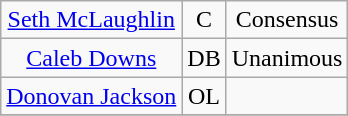<table class="wikitable sortable sortable" style="text-align: center">
<tr>
<td><a href='#'>Seth McLaughlin</a></td>
<td>C</td>
<td>Consensus</td>
</tr>
<tr>
<td><a href='#'>Caleb Downs</a></td>
<td>DB</td>
<td>Unanimous</td>
</tr>
<tr>
<td><a href='#'>Donovan Jackson</a></td>
<td>OL</td>
<td></td>
</tr>
<tr>
</tr>
</table>
